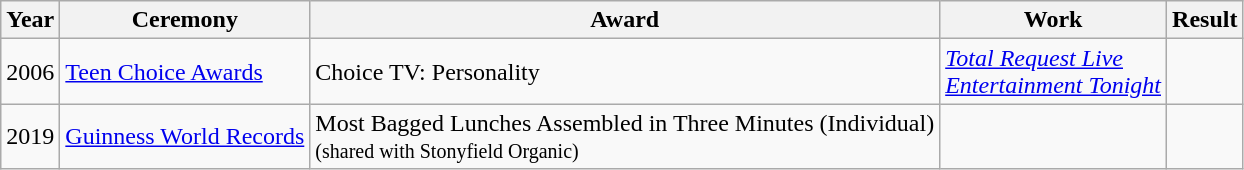<table class="wikitable">
<tr>
<th>Year</th>
<th>Ceremony</th>
<th>Award</th>
<th>Work</th>
<th>Result</th>
</tr>
<tr>
<td>2006</td>
<td><a href='#'>Teen Choice Awards</a></td>
<td>Choice TV: Personality</td>
<td><em><a href='#'>Total Request Live</a><br><a href='#'>Entertainment Tonight</a></em></td>
<td></td>
</tr>
<tr>
<td>2019</td>
<td><a href='#'>Guinness World Records</a></td>
<td>Most Bagged Lunches Assembled in Three Minutes (Individual)<br><small>(shared with Stonyfield Organic)</small></td>
<td></td>
<td></td>
</tr>
</table>
